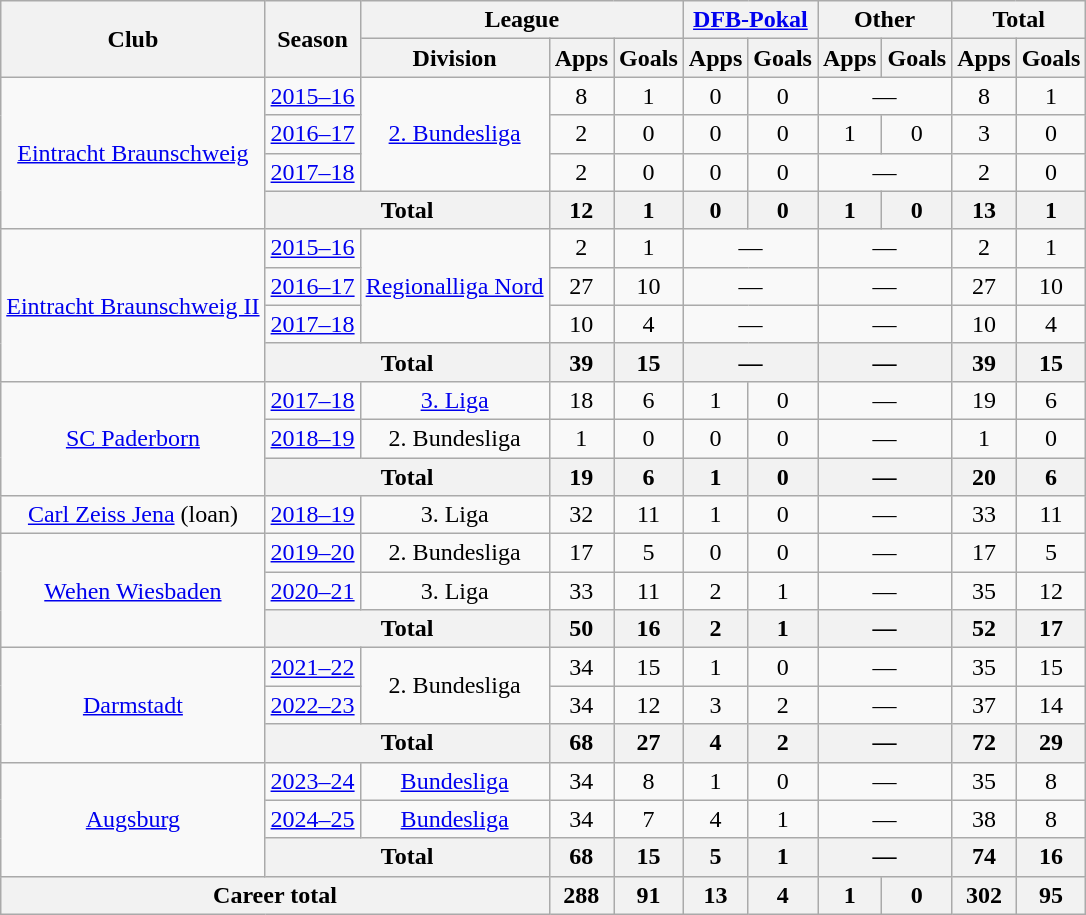<table class="wikitable" style="text-align:center">
<tr>
<th rowspan="2">Club</th>
<th rowspan="2">Season</th>
<th colspan="3">League</th>
<th colspan="2"><a href='#'>DFB-Pokal</a></th>
<th colspan="2">Other</th>
<th colspan="2">Total</th>
</tr>
<tr>
<th>Division</th>
<th>Apps</th>
<th>Goals</th>
<th>Apps</th>
<th>Goals</th>
<th>Apps</th>
<th>Goals</th>
<th>Apps</th>
<th>Goals</th>
</tr>
<tr>
<td rowspan="4"><a href='#'>Eintracht Braunschweig</a></td>
<td><a href='#'>2015–16</a></td>
<td rowspan="3"><a href='#'>2. Bundesliga</a></td>
<td>8</td>
<td>1</td>
<td>0</td>
<td>0</td>
<td colspan="2">—</td>
<td>8</td>
<td>1</td>
</tr>
<tr>
<td><a href='#'>2016–17</a></td>
<td>2</td>
<td>0</td>
<td>0</td>
<td>0</td>
<td>1</td>
<td>0</td>
<td>3</td>
<td>0</td>
</tr>
<tr>
<td><a href='#'>2017–18</a></td>
<td>2</td>
<td>0</td>
<td>0</td>
<td>0</td>
<td colspan="2">—</td>
<td>2</td>
<td>0</td>
</tr>
<tr>
<th colspan="2">Total</th>
<th>12</th>
<th>1</th>
<th>0</th>
<th>0</th>
<th>1</th>
<th>0</th>
<th>13</th>
<th>1</th>
</tr>
<tr>
<td rowspan="4"><a href='#'>Eintracht Braunschweig II</a></td>
<td><a href='#'>2015–16</a></td>
<td rowspan="3"><a href='#'>Regionalliga Nord</a></td>
<td>2</td>
<td>1</td>
<td colspan="2">—</td>
<td colspan="2">—</td>
<td>2</td>
<td>1</td>
</tr>
<tr>
<td><a href='#'>2016–17</a></td>
<td>27</td>
<td>10</td>
<td colspan="2">—</td>
<td colspan="2">—</td>
<td>27</td>
<td>10</td>
</tr>
<tr>
<td><a href='#'>2017–18</a></td>
<td>10</td>
<td>4</td>
<td colspan="2">—</td>
<td colspan="2">—</td>
<td>10</td>
<td>4</td>
</tr>
<tr>
<th colspan="2">Total</th>
<th>39</th>
<th>15</th>
<th colspan="2">—</th>
<th colspan="2">—</th>
<th>39</th>
<th>15</th>
</tr>
<tr>
<td rowspan="3"><a href='#'>SC Paderborn</a></td>
<td><a href='#'>2017–18</a></td>
<td><a href='#'>3. Liga</a></td>
<td>18</td>
<td>6</td>
<td>1</td>
<td>0</td>
<td colspan="2">—</td>
<td>19</td>
<td>6</td>
</tr>
<tr>
<td><a href='#'>2018–19</a></td>
<td>2. Bundesliga</td>
<td>1</td>
<td>0</td>
<td>0</td>
<td>0</td>
<td colspan="2">—</td>
<td>1</td>
<td>0</td>
</tr>
<tr>
<th colspan="2">Total</th>
<th>19</th>
<th>6</th>
<th>1</th>
<th>0</th>
<th colspan="2">—</th>
<th>20</th>
<th>6</th>
</tr>
<tr>
<td><a href='#'>Carl Zeiss Jena</a> (loan)</td>
<td><a href='#'>2018–19</a></td>
<td>3. Liga</td>
<td>32</td>
<td>11</td>
<td>1</td>
<td>0</td>
<td colspan="2">—</td>
<td>33</td>
<td>11</td>
</tr>
<tr>
<td rowspan="3"><a href='#'>Wehen Wiesbaden</a></td>
<td><a href='#'>2019–20</a></td>
<td>2. Bundesliga</td>
<td>17</td>
<td>5</td>
<td>0</td>
<td>0</td>
<td colspan="2">—</td>
<td>17</td>
<td>5</td>
</tr>
<tr>
<td><a href='#'>2020–21</a></td>
<td>3. Liga</td>
<td>33</td>
<td>11</td>
<td>2</td>
<td>1</td>
<td colspan="2">—</td>
<td>35</td>
<td>12</td>
</tr>
<tr>
<th colspan="2">Total</th>
<th>50</th>
<th>16</th>
<th>2</th>
<th>1</th>
<th colspan="2">—</th>
<th>52</th>
<th>17</th>
</tr>
<tr>
<td rowspan="3"><a href='#'>Darmstadt</a></td>
<td><a href='#'>2021–22</a></td>
<td rowspan="2">2. Bundesliga</td>
<td>34</td>
<td>15</td>
<td>1</td>
<td>0</td>
<td colspan="2">—</td>
<td>35</td>
<td>15</td>
</tr>
<tr>
<td><a href='#'>2022–23</a></td>
<td>34</td>
<td>12</td>
<td>3</td>
<td>2</td>
<td colspan="2">—</td>
<td>37</td>
<td>14</td>
</tr>
<tr>
<th colspan="2">Total</th>
<th>68</th>
<th>27</th>
<th>4</th>
<th>2</th>
<th colspan="2">—</th>
<th>72</th>
<th>29</th>
</tr>
<tr>
<td rowspan="3"><a href='#'>Augsburg</a></td>
<td><a href='#'>2023–24</a></td>
<td><a href='#'>Bundesliga</a></td>
<td>34</td>
<td>8</td>
<td>1</td>
<td>0</td>
<td colspan="2">—</td>
<td>35</td>
<td>8</td>
</tr>
<tr>
<td><a href='#'>2024–25</a></td>
<td><a href='#'>Bundesliga</a></td>
<td>34</td>
<td>7</td>
<td>4</td>
<td>1</td>
<td colspan="2">—</td>
<td>38</td>
<td>8</td>
</tr>
<tr>
<th colspan="2">Total</th>
<th>68</th>
<th>15</th>
<th>5</th>
<th>1</th>
<th colspan="2">—</th>
<th>74</th>
<th>16</th>
</tr>
<tr>
<th colspan="3">Career total</th>
<th>288</th>
<th>91</th>
<th>13</th>
<th>4</th>
<th>1</th>
<th>0</th>
<th>302</th>
<th>95</th>
</tr>
</table>
